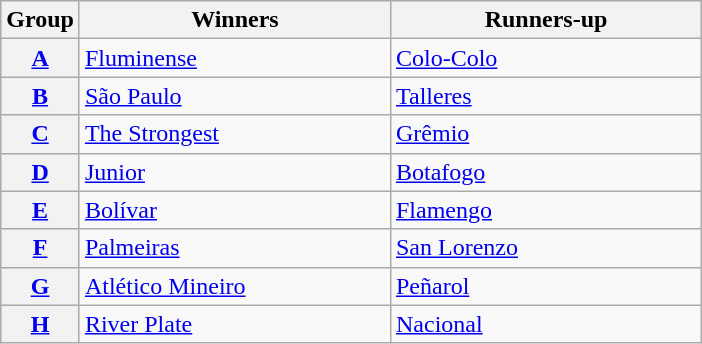<table class="wikitable">
<tr>
<th>Group</th>
<th width=200>Winners</th>
<th width=200>Runners-up</th>
</tr>
<tr>
<th><a href='#'>A</a></th>
<td> <a href='#'>Fluminense</a></td>
<td> <a href='#'>Colo-Colo</a></td>
</tr>
<tr>
<th><a href='#'>B</a></th>
<td> <a href='#'>São Paulo</a></td>
<td> <a href='#'>Talleres</a></td>
</tr>
<tr>
<th><a href='#'>C</a></th>
<td> <a href='#'>The Strongest</a></td>
<td> <a href='#'>Grêmio</a></td>
</tr>
<tr>
<th><a href='#'>D</a></th>
<td> <a href='#'>Junior</a></td>
<td> <a href='#'>Botafogo</a></td>
</tr>
<tr>
<th><a href='#'>E</a></th>
<td> <a href='#'>Bolívar</a></td>
<td> <a href='#'>Flamengo</a></td>
</tr>
<tr>
<th><a href='#'>F</a></th>
<td> <a href='#'>Palmeiras</a></td>
<td> <a href='#'>San Lorenzo</a></td>
</tr>
<tr>
<th><a href='#'>G</a></th>
<td> <a href='#'>Atlético Mineiro</a></td>
<td> <a href='#'>Peñarol</a></td>
</tr>
<tr>
<th><a href='#'>H</a></th>
<td> <a href='#'>River Plate</a></td>
<td> <a href='#'>Nacional</a></td>
</tr>
</table>
